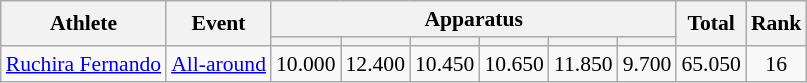<table class="wikitable" style="font-size:90%">
<tr>
<th rowspan=2>Athlete</th>
<th rowspan=2>Event</th>
<th colspan=6>Apparatus</th>
<th rowspan=2>Total</th>
<th rowspan=2>Rank</th>
</tr>
<tr style="font-size:95%">
<th></th>
<th></th>
<th></th>
<th></th>
<th></th>
<th></th>
</tr>
<tr align=center>
<td align=left><a href='#'>Ruchira Fernando</a></td>
<td align=left><a href='#'>All-around</a></td>
<td>10.000</td>
<td>12.400</td>
<td>10.450</td>
<td>10.650</td>
<td>11.850</td>
<td>9.700</td>
<td>65.050</td>
<td>16</td>
</tr>
</table>
